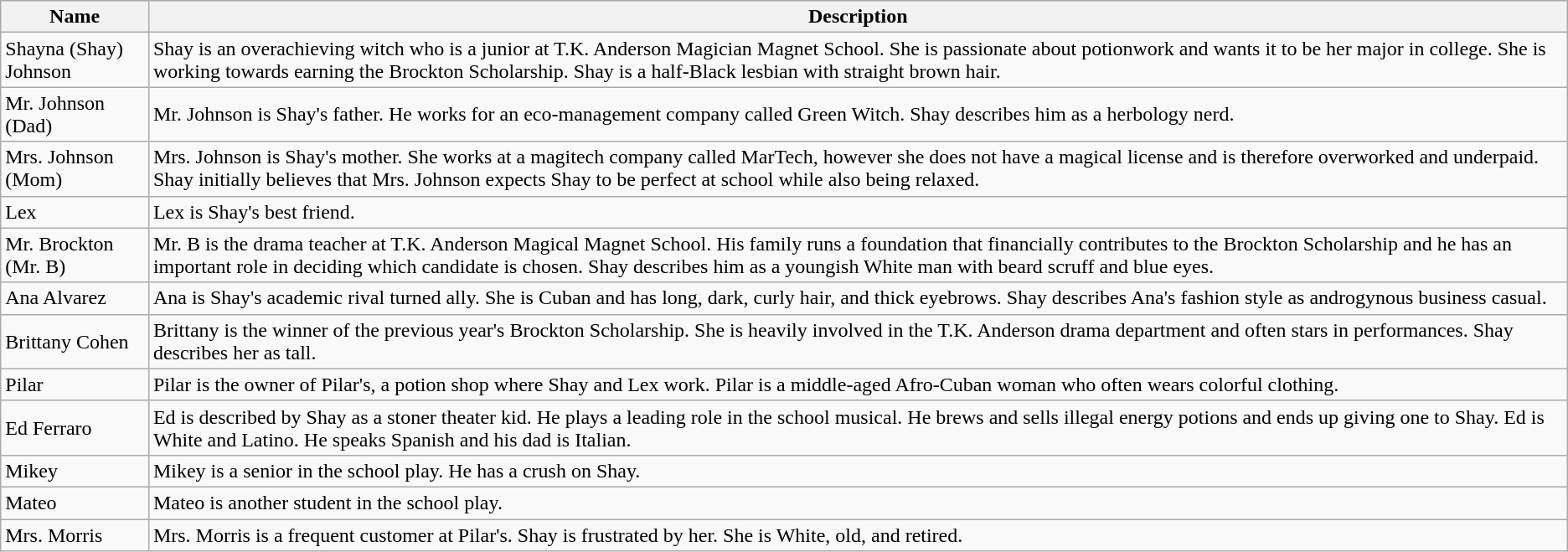<table class="wikitable">
<tr>
<th>Name</th>
<th>Description</th>
</tr>
<tr>
<td>Shayna (Shay) Johnson</td>
<td>Shay is an overachieving witch who is a junior at T.K. Anderson Magician Magnet School. She is passionate about potionwork and wants it to be her major in college. She is working towards earning the Brockton Scholarship. Shay is a half-Black lesbian with straight brown hair.</td>
</tr>
<tr>
<td>Mr. Johnson (Dad)</td>
<td>Mr. Johnson is Shay's father. He works for an eco-management company called Green Witch. Shay describes him as a herbology nerd.</td>
</tr>
<tr>
<td>Mrs. Johnson (Mom)</td>
<td>Mrs. Johnson is Shay's mother. She works at a magitech company called MarTech, however she does not have a magical license and is therefore overworked and underpaid. Shay initially believes that Mrs. Johnson expects Shay to be perfect at school while also being relaxed.</td>
</tr>
<tr>
<td>Lex</td>
<td>Lex is Shay's best friend.</td>
</tr>
<tr>
<td>Mr. Brockton (Mr. B)</td>
<td>Mr. B is the drama teacher at T.K. Anderson Magical Magnet School. His family runs a foundation that financially contributes to the Brockton Scholarship and he has an important role in deciding which candidate is chosen. Shay describes him as a youngish White man with beard scruff and blue eyes.</td>
</tr>
<tr>
<td>Ana Alvarez</td>
<td>Ana is Shay's academic rival turned ally. She is Cuban and has long, dark, curly hair, and thick eyebrows. Shay describes Ana's fashion style as androgynous business casual.</td>
</tr>
<tr>
<td>Brittany Cohen</td>
<td>Brittany is the winner of the previous year's Brockton Scholarship. She is heavily involved in the T.K. Anderson drama department and often stars in performances. Shay describes her as tall.</td>
</tr>
<tr>
<td>Pilar</td>
<td>Pilar is the owner of Pilar's, a potion shop where Shay and Lex work. Pilar is a middle-aged Afro-Cuban woman who often wears colorful clothing.</td>
</tr>
<tr>
<td>Ed Ferraro</td>
<td>Ed is described by Shay as a stoner theater kid. He plays a leading role in the school musical. He brews and sells illegal energy potions and ends up giving one to Shay. Ed is White and Latino. He speaks Spanish and his dad is Italian.</td>
</tr>
<tr>
<td>Mikey</td>
<td>Mikey is a senior in the school play. He has a crush on Shay.</td>
</tr>
<tr>
<td>Mateo</td>
<td>Mateo is another student in the school play.</td>
</tr>
<tr>
<td>Mrs. Morris</td>
<td>Mrs. Morris is a frequent customer at Pilar's. Shay is frustrated by her. She is White, old, and retired.</td>
</tr>
</table>
